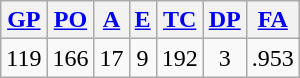<table class="wikitable">
<tr>
<th><a href='#'>GP</a></th>
<th><a href='#'>PO</a></th>
<th><a href='#'>A</a></th>
<th><a href='#'>E</a></th>
<th><a href='#'>TC</a></th>
<th><a href='#'>DP</a></th>
<th><a href='#'>FA</a></th>
</tr>
<tr align=center>
<td>119</td>
<td>166</td>
<td>17</td>
<td>9</td>
<td>192</td>
<td>3</td>
<td>.953</td>
</tr>
</table>
